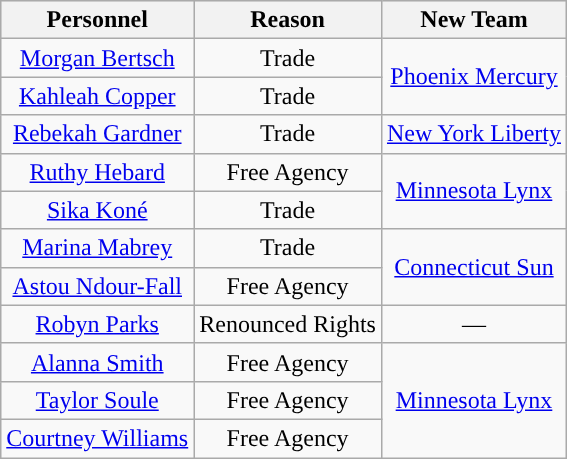<table class="wikitable" style="text-align: center">
<tr align="center"  bgcolor="#dddddd">
<th><strong>Personnel</strong></th>
<th><strong>Reason</strong></th>
<th><strong>New Team</strong></th>
</tr>
<tr>
<td><a href='#'>Morgan Bertsch</a></td>
<td>Trade</td>
<td rowspan=2><a href='#'>Phoenix Mercury</a></td>
</tr>
<tr>
<td><a href='#'>Kahleah Copper</a></td>
<td>Trade</td>
</tr>
<tr>
<td><a href='#'>Rebekah Gardner</a></td>
<td>Trade</td>
<td><a href='#'>New York Liberty</a></td>
</tr>
<tr>
<td><a href='#'>Ruthy Hebard</a></td>
<td>Free Agency</td>
<td rowspan=2><a href='#'>Minnesota Lynx</a></td>
</tr>
<tr>
<td><a href='#'>Sika Koné</a></td>
<td>Trade</td>
</tr>
<tr>
<td><a href='#'>Marina Mabrey</a></td>
<td>Trade</td>
<td rowspan=2><a href='#'>Connecticut Sun</a></td>
</tr>
<tr>
<td><a href='#'>Astou Ndour-Fall</a></td>
<td>Free Agency</td>
</tr>
<tr>
<td><a href='#'>Robyn Parks</a></td>
<td>Renounced Rights</td>
<td>—</td>
</tr>
<tr>
<td><a href='#'>Alanna Smith</a></td>
<td>Free Agency</td>
<td rowspan=3><a href='#'>Minnesota Lynx</a></td>
</tr>
<tr>
<td><a href='#'>Taylor Soule</a></td>
<td>Free Agency</td>
</tr>
<tr>
<td><a href='#'>Courtney Williams</a></td>
<td>Free Agency</td>
</tr>
</table>
